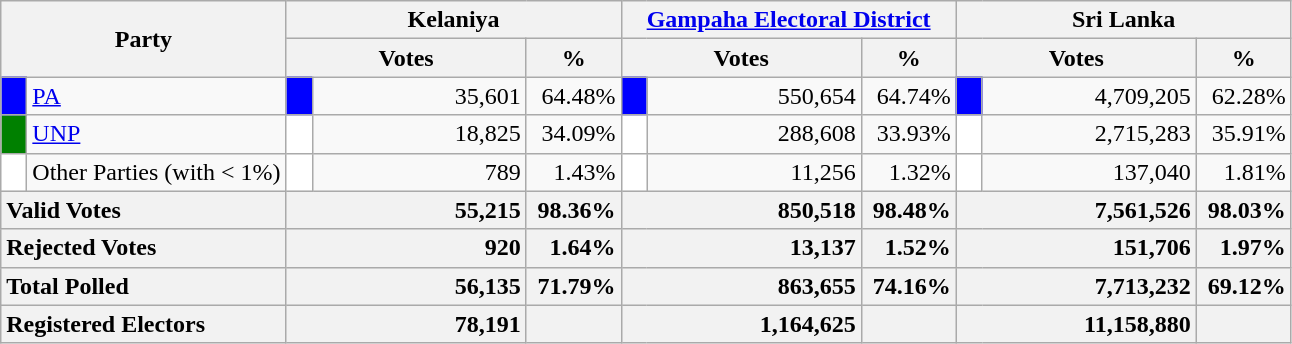<table class="wikitable">
<tr>
<th colspan="2" width="144px"rowspan="2">Party</th>
<th colspan="3" width="216px">Kelaniya</th>
<th colspan="3" width="216px"><a href='#'>Gampaha Electoral District</a></th>
<th colspan="3" width="216px">Sri Lanka</th>
</tr>
<tr>
<th colspan="2" width="144px">Votes</th>
<th>%</th>
<th colspan="2" width="144px">Votes</th>
<th>%</th>
<th colspan="2" width="144px">Votes</th>
<th>%</th>
</tr>
<tr>
<td style="background-color:blue;" width="10px"></td>
<td style="text-align:left;"><a href='#'>PA</a></td>
<td style="background-color:blue;" width="10px"></td>
<td style="text-align:right;">35,601</td>
<td style="text-align:right;">64.48%</td>
<td style="background-color:blue;" width="10px"></td>
<td style="text-align:right;">550,654</td>
<td style="text-align:right;">64.74%</td>
<td style="background-color:blue;" width="10px"></td>
<td style="text-align:right;">4,709,205</td>
<td style="text-align:right;">62.28%</td>
</tr>
<tr>
<td style="background-color:green;" width="10px"></td>
<td style="text-align:left;"><a href='#'>UNP</a></td>
<td style="background-color:white;" width="10px"></td>
<td style="text-align:right;">18,825</td>
<td style="text-align:right;">34.09%</td>
<td style="background-color:white;" width="10px"></td>
<td style="text-align:right;">288,608</td>
<td style="text-align:right;">33.93%</td>
<td style="background-color:white;" width="10px"></td>
<td style="text-align:right;">2,715,283</td>
<td style="text-align:right;">35.91%</td>
</tr>
<tr>
<td style="background-color:white;" width="10px"></td>
<td style="text-align:left;">Other Parties (with < 1%)</td>
<td style="background-color:white;" width="10px"></td>
<td style="text-align:right;">789</td>
<td style="text-align:right;">1.43%</td>
<td style="background-color:white;" width="10px"></td>
<td style="text-align:right;">11,256</td>
<td style="text-align:right;">1.32%</td>
<td style="background-color:white;" width="10px"></td>
<td style="text-align:right;">137,040</td>
<td style="text-align:right;">1.81%</td>
</tr>
<tr>
<th colspan="2" width="144px"style="text-align:left;">Valid Votes</th>
<th style="text-align:right;"colspan="2" width="144px">55,215</th>
<th style="text-align:right;">98.36%</th>
<th style="text-align:right;"colspan="2" width="144px">850,518</th>
<th style="text-align:right;">98.48%</th>
<th style="text-align:right;"colspan="2" width="144px">7,561,526</th>
<th style="text-align:right;">98.03%</th>
</tr>
<tr>
<th colspan="2" width="144px"style="text-align:left;">Rejected Votes</th>
<th style="text-align:right;"colspan="2" width="144px">920</th>
<th style="text-align:right;">1.64%</th>
<th style="text-align:right;"colspan="2" width="144px">13,137</th>
<th style="text-align:right;">1.52%</th>
<th style="text-align:right;"colspan="2" width="144px">151,706</th>
<th style="text-align:right;">1.97%</th>
</tr>
<tr>
<th colspan="2" width="144px"style="text-align:left;">Total Polled</th>
<th style="text-align:right;"colspan="2" width="144px">56,135</th>
<th style="text-align:right;">71.79%</th>
<th style="text-align:right;"colspan="2" width="144px">863,655</th>
<th style="text-align:right;">74.16%</th>
<th style="text-align:right;"colspan="2" width="144px">7,713,232</th>
<th style="text-align:right;">69.12%</th>
</tr>
<tr>
<th colspan="2" width="144px"style="text-align:left;">Registered Electors</th>
<th style="text-align:right;"colspan="2" width="144px">78,191</th>
<th></th>
<th style="text-align:right;"colspan="2" width="144px">1,164,625</th>
<th></th>
<th style="text-align:right;"colspan="2" width="144px">11,158,880</th>
<th></th>
</tr>
</table>
